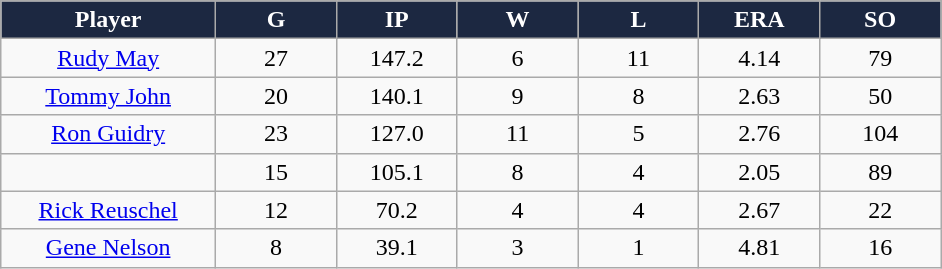<table class="wikitable sortable">
<tr>
<th style="background:#1c2841;color:white;" width="16%">Player</th>
<th style="background:#1c2841;color:white;" width="9%">G</th>
<th style="background:#1c2841;color:white;" width="9%">IP</th>
<th style="background:#1c2841;color:white;" width="9%">W</th>
<th style="background:#1c2841;color:white;" width="9%">L</th>
<th style="background:#1c2841;color:white;" width="9%">ERA</th>
<th style="background:#1c2841;color:white;" width="9%">SO</th>
</tr>
<tr align="center">
<td><a href='#'>Rudy May</a></td>
<td>27</td>
<td>147.2</td>
<td>6</td>
<td>11</td>
<td>4.14</td>
<td>79</td>
</tr>
<tr align=center>
<td><a href='#'>Tommy John</a></td>
<td>20</td>
<td>140.1</td>
<td>9</td>
<td>8</td>
<td>2.63</td>
<td>50</td>
</tr>
<tr align=center>
<td><a href='#'>Ron Guidry</a></td>
<td>23</td>
<td>127.0</td>
<td>11</td>
<td>5</td>
<td>2.76</td>
<td>104</td>
</tr>
<tr align=center>
<td></td>
<td>15</td>
<td>105.1</td>
<td>8</td>
<td>4</td>
<td>2.05</td>
<td>89</td>
</tr>
<tr align="center">
<td><a href='#'>Rick Reuschel</a></td>
<td>12</td>
<td>70.2</td>
<td>4</td>
<td>4</td>
<td>2.67</td>
<td>22</td>
</tr>
<tr align=center>
<td><a href='#'>Gene Nelson</a></td>
<td>8</td>
<td>39.1</td>
<td>3</td>
<td>1</td>
<td>4.81</td>
<td>16</td>
</tr>
</table>
